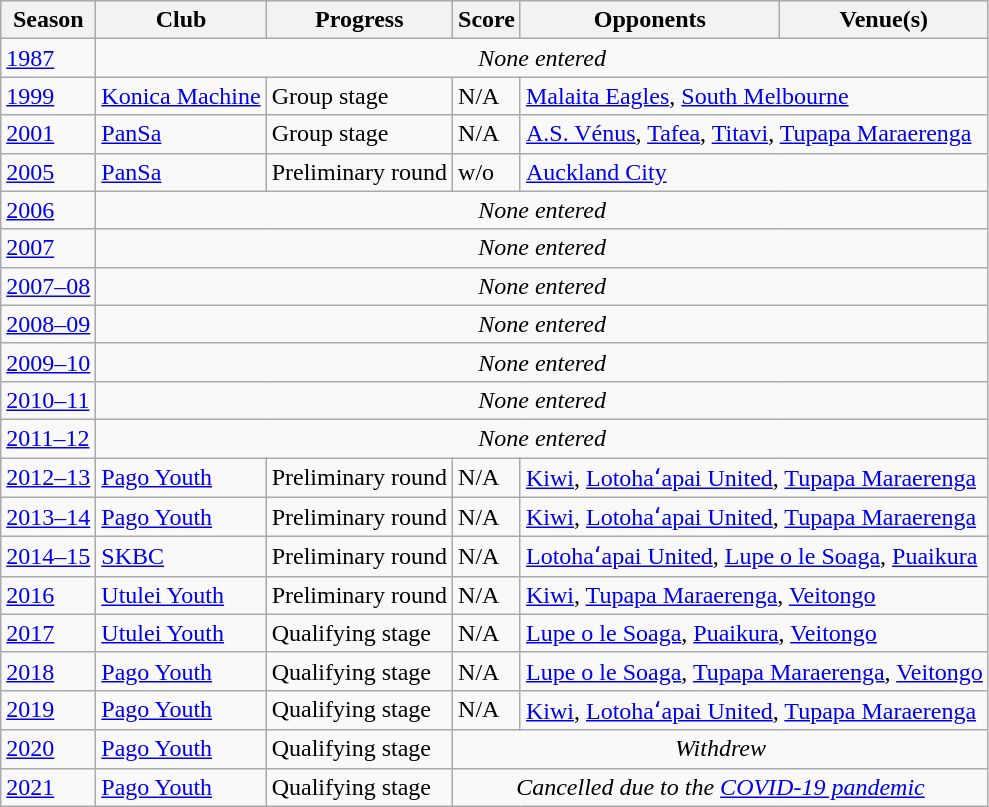<table class="wikitable Sortable">
<tr>
<th>Season</th>
<th>Club</th>
<th>Progress</th>
<th>Score</th>
<th>Opponents</th>
<th>Venue(s)</th>
</tr>
<tr>
<td><a href='#'>1987</a></td>
<td colspan=5 align=center><em>None entered</em></td>
</tr>
<tr>
<td><a href='#'>1999</a></td>
<td><a href='#'>Konica Machine</a></td>
<td>Group stage</td>
<td>N/A</td>
<td colspan="2"> <a href='#'>Malaita Eagles</a>,  <a href='#'>South Melbourne</a></td>
</tr>
<tr>
<td><a href='#'>2001</a></td>
<td><a href='#'>PanSa</a></td>
<td>Group stage</td>
<td>N/A</td>
<td colspan="2"> <a href='#'>A.S. Vénus</a>,  <a href='#'>Tafea</a>,  <a href='#'>Titavi</a>,  <a href='#'>Tupapa Maraerenga</a></td>
</tr>
<tr>
<td><a href='#'>2005</a></td>
<td><a href='#'>PanSa</a></td>
<td>Preliminary round</td>
<td>w/o</td>
<td colspan="2"> <a href='#'>Auckland City</a></td>
</tr>
<tr>
<td><a href='#'>2006</a></td>
<td colspan=5 align=center><em>None entered</em></td>
</tr>
<tr>
<td><a href='#'>2007</a></td>
<td colspan=5 align=center><em>None entered</em></td>
</tr>
<tr>
<td><a href='#'>2007–08</a></td>
<td colspan=5 align=center><em>None entered</em></td>
</tr>
<tr>
<td><a href='#'>2008–09</a></td>
<td colspan=5 align=center><em>None entered</em></td>
</tr>
<tr>
<td><a href='#'>2009–10</a></td>
<td colspan=5 align=center><em>None entered</em></td>
</tr>
<tr>
<td><a href='#'>2010–11</a></td>
<td colspan=5 align=center><em>None entered</em></td>
</tr>
<tr>
<td><a href='#'>2011–12</a></td>
<td colspan=5 align=center><em>None entered</em></td>
</tr>
<tr>
<td><a href='#'>2012–13</a></td>
<td><a href='#'>Pago Youth</a></td>
<td>Preliminary round</td>
<td>N/A</td>
<td colspan="2"> <a href='#'>Kiwi</a>,  <a href='#'>Lotohaʻapai United</a>,  <a href='#'>Tupapa Maraerenga</a></td>
</tr>
<tr>
<td><a href='#'>2013–14</a></td>
<td><a href='#'>Pago Youth</a></td>
<td>Preliminary round</td>
<td>N/A</td>
<td colspan="2"> <a href='#'>Kiwi</a>,  <a href='#'>Lotohaʻapai United</a>,  <a href='#'>Tupapa Maraerenga</a></td>
</tr>
<tr>
<td><a href='#'>2014–15</a></td>
<td><a href='#'>SKBC</a></td>
<td>Preliminary round</td>
<td>N/A</td>
<td colspan="2"> <a href='#'>Lotohaʻapai United</a>,  <a href='#'>Lupe o le Soaga</a>,  <a href='#'>Puaikura</a></td>
</tr>
<tr>
<td><a href='#'>2016</a></td>
<td><a href='#'>Utulei Youth</a></td>
<td>Preliminary round</td>
<td>N/A</td>
<td colspan="2"> <a href='#'>Kiwi</a>,  <a href='#'>Tupapa Maraerenga</a>,  <a href='#'>Veitongo</a></td>
</tr>
<tr>
<td><a href='#'>2017</a></td>
<td><a href='#'>Utulei Youth</a></td>
<td>Qualifying stage</td>
<td>N/A</td>
<td colspan="2"> <a href='#'>Lupe o le Soaga</a>,  <a href='#'>Puaikura</a>,  <a href='#'>Veitongo</a></td>
</tr>
<tr>
<td><a href='#'>2018</a></td>
<td><a href='#'>Pago Youth</a></td>
<td>Qualifying stage</td>
<td>N/A</td>
<td colspan="2"> <a href='#'>Lupe o le Soaga</a>,  <a href='#'>Tupapa Maraerenga</a>,  <a href='#'>Veitongo</a></td>
</tr>
<tr>
<td><a href='#'>2019</a></td>
<td><a href='#'>Pago Youth</a></td>
<td>Qualifying stage</td>
<td>N/A</td>
<td colspan="2"> <a href='#'>Kiwi</a>,  <a href='#'>Lotohaʻapai United</a>,  <a href='#'>Tupapa Maraerenga</a></td>
</tr>
<tr>
<td><a href='#'>2020</a></td>
<td><a href='#'>Pago Youth</a></td>
<td>Qualifying stage</td>
<td colspan=3 align=center><em>Withdrew</em></td>
</tr>
<tr>
<td><a href='#'>2021</a></td>
<td><a href='#'>Pago Youth</a></td>
<td>Qualifying stage</td>
<td colspan=3 align=center><em>Cancelled due to the <a href='#'>COVID-19 pandemic</a></em></td>
</tr>
</table>
